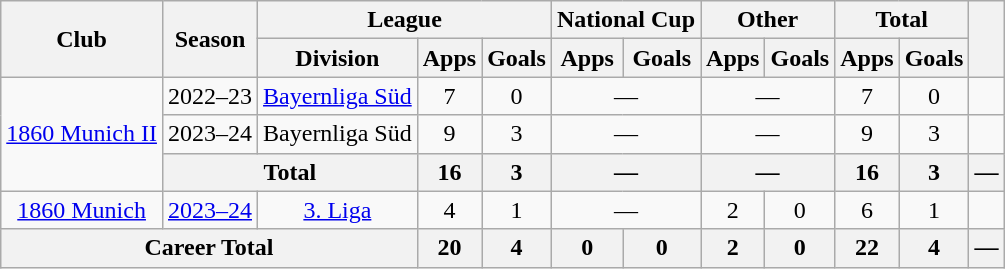<table class="wikitable" Style="text-align: center">
<tr>
<th rowspan="2">Club</th>
<th rowspan="2">Season</th>
<th colspan="3">League</th>
<th colspan="2">National Cup</th>
<th colspan="2">Other</th>
<th colspan="2">Total</th>
<th rowspan="2"></th>
</tr>
<tr>
<th>Division</th>
<th>Apps</th>
<th>Goals</th>
<th>Apps</th>
<th>Goals</th>
<th>Apps</th>
<th>Goals</th>
<th>Apps</th>
<th>Goals</th>
</tr>
<tr>
<td rowspan="3"><a href='#'>1860 Munich II</a></td>
<td>2022–23</td>
<td><a href='#'>Bayernliga Süd</a></td>
<td>7</td>
<td>0</td>
<td colspan="2">—</td>
<td colspan="2">—</td>
<td>7</td>
<td>0</td>
<td></td>
</tr>
<tr>
<td>2023–24</td>
<td>Bayernliga Süd</td>
<td>9</td>
<td>3</td>
<td colspan="2">—</td>
<td colspan="2">—</td>
<td>9</td>
<td>3</td>
<td></td>
</tr>
<tr>
<th colspan="2">Total</th>
<th>16</th>
<th>3</th>
<th colspan="2">—</th>
<th colspan="2">—</th>
<th>16</th>
<th>3</th>
<th>—</th>
</tr>
<tr>
<td><a href='#'>1860 Munich</a></td>
<td><a href='#'>2023–24</a></td>
<td><a href='#'>3. Liga</a></td>
<td>4</td>
<td>1</td>
<td colspan="2">—</td>
<td>2</td>
<td>0</td>
<td>6</td>
<td>1</td>
<td></td>
</tr>
<tr>
<th colspan="3">Career Total</th>
<th>20</th>
<th>4</th>
<th>0</th>
<th>0</th>
<th>2</th>
<th>0</th>
<th>22</th>
<th>4</th>
<th>—</th>
</tr>
</table>
